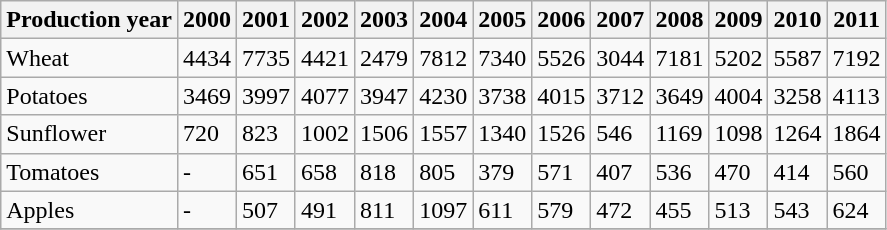<table class="wikitable">
<tr>
<th>Production year</th>
<th>2000</th>
<th>2001</th>
<th>2002</th>
<th>2003</th>
<th>2004</th>
<th>2005</th>
<th>2006</th>
<th>2007</th>
<th>2008</th>
<th>2009</th>
<th>2010</th>
<th>2011</th>
</tr>
<tr>
<td>Wheat</td>
<td>4434</td>
<td>7735</td>
<td>4421</td>
<td>2479</td>
<td>7812</td>
<td>7340</td>
<td>5526</td>
<td>3044</td>
<td>7181</td>
<td>5202</td>
<td>5587</td>
<td>7192</td>
</tr>
<tr>
<td>Potatoes</td>
<td>3469</td>
<td>3997</td>
<td>4077</td>
<td>3947</td>
<td>4230</td>
<td>3738</td>
<td>4015</td>
<td>3712</td>
<td>3649</td>
<td>4004</td>
<td>3258</td>
<td>4113</td>
</tr>
<tr>
<td>Sunflower</td>
<td>720</td>
<td>823</td>
<td>1002</td>
<td>1506</td>
<td>1557</td>
<td>1340</td>
<td>1526</td>
<td>546</td>
<td>1169</td>
<td>1098</td>
<td>1264</td>
<td>1864</td>
</tr>
<tr>
<td>Tomatoes</td>
<td>-</td>
<td>651</td>
<td>658</td>
<td>818</td>
<td>805</td>
<td>379</td>
<td>571</td>
<td>407</td>
<td>536</td>
<td>470</td>
<td>414</td>
<td>560</td>
</tr>
<tr>
<td>Apples</td>
<td>-</td>
<td>507</td>
<td>491</td>
<td>811</td>
<td>1097</td>
<td>611</td>
<td>579</td>
<td>472</td>
<td>455</td>
<td>513</td>
<td>543</td>
<td>624</td>
</tr>
<tr>
</tr>
</table>
